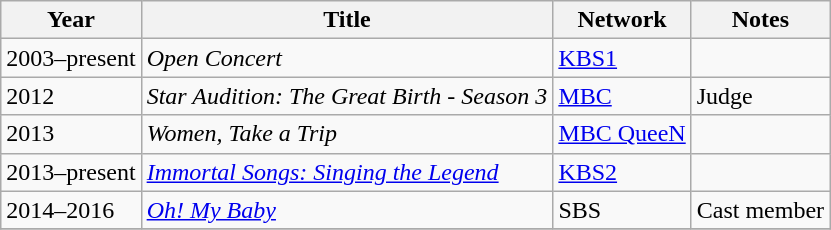<table class="wikitable">
<tr>
<th>Year</th>
<th>Title</th>
<th>Network</th>
<th>Notes</th>
</tr>
<tr>
<td>2003–present</td>
<td><em>Open Concert</em></td>
<td><a href='#'>KBS1</a></td>
<td></td>
</tr>
<tr>
<td>2012</td>
<td><em>Star Audition: The Great Birth - Season 3</em></td>
<td><a href='#'>MBC</a></td>
<td>Judge</td>
</tr>
<tr>
<td>2013</td>
<td><em>Women, Take a Trip</em></td>
<td><a href='#'>MBC QueeN</a></td>
<td></td>
</tr>
<tr>
<td>2013–present</td>
<td><em><a href='#'>Immortal Songs: Singing the Legend</a></em></td>
<td><a href='#'>KBS2</a></td>
<td></td>
</tr>
<tr>
<td>2014–2016</td>
<td><em><a href='#'>Oh! My Baby</a></em></td>
<td>SBS</td>
<td>Cast member</td>
</tr>
<tr>
</tr>
</table>
